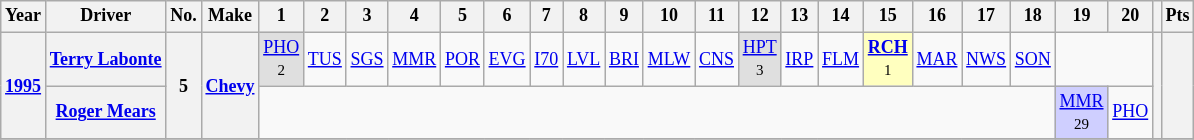<table class="wikitable" style="text-align:center; font-size:75%">
<tr>
<th>Year</th>
<th>Driver</th>
<th>No.</th>
<th>Make</th>
<th>1</th>
<th>2</th>
<th>3</th>
<th>4</th>
<th>5</th>
<th>6</th>
<th>7</th>
<th>8</th>
<th>9</th>
<th>10</th>
<th>11</th>
<th>12</th>
<th>13</th>
<th>14</th>
<th>15</th>
<th>16</th>
<th>17</th>
<th>18</th>
<th>19</th>
<th>20</th>
<th></th>
<th>Pts</th>
</tr>
<tr>
<th rowspan=2><a href='#'>1995</a></th>
<th><a href='#'>Terry Labonte</a></th>
<th rowspan=2>5</th>
<th rowspan=2><a href='#'>Chevy</a></th>
<td style="background:#DFDFDF;"><a href='#'>PHO</a><br><small>2</small></td>
<td><a href='#'>TUS</a></td>
<td><a href='#'>SGS</a></td>
<td><a href='#'>MMR</a></td>
<td><a href='#'>POR</a></td>
<td><a href='#'>EVG</a></td>
<td><a href='#'>I70</a></td>
<td><a href='#'>LVL</a></td>
<td><a href='#'>BRI</a></td>
<td><a href='#'>MLW</a></td>
<td><a href='#'>CNS</a></td>
<td style="background:#DFDFDF;"><a href='#'>HPT</a><br><small>3</small></td>
<td><a href='#'>IRP</a></td>
<td><a href='#'>FLM</a></td>
<td style="background:#FFFFBF;"><strong><a href='#'>RCH</a></strong><br><small>1</small></td>
<td><a href='#'>MAR</a></td>
<td><a href='#'>NWS</a></td>
<td><a href='#'>SON</a></td>
<td colspan=2></td>
<th Rowspan=2></th>
<th Rowspan=2></th>
</tr>
<tr>
<th><a href='#'>Roger Mears</a></th>
<td colspan=18></td>
<td style="background:#CFCFFF;"><a href='#'>MMR</a><br><small>29</small></td>
<td><a href='#'>PHO</a></td>
</tr>
<tr>
</tr>
</table>
